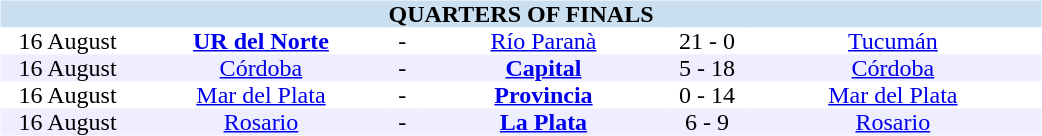<table table width=700>
<tr>
<td width=700 valign="top"><br><table border=0 cellspacing=0 cellpadding=0 style="font-size: 100%; border-collapse: collapse;" width=100%>
<tr bgcolor="#CADFF0">
<td style="font-size:100%"; align="center" colspan="6"><strong>QUARTERS OF FINALS</strong></td>
</tr>
<tr align=center bgcolor=#FFFFFF>
<td width=90>16 August</td>
<td width=170><strong><a href='#'>UR del Norte</a></strong></td>
<td width=20>-</td>
<td width=170><a href='#'>Río Paranà</a></td>
<td width=50>21 - 0</td>
<td width=200><a href='#'>Tucumán</a></td>
</tr>
<tr align=center bgcolor=#EEEEFF>
<td width=90>16 August</td>
<td width=170><a href='#'>Córdoba</a></td>
<td width=20>-</td>
<td width=170><strong><a href='#'>Capital</a></strong></td>
<td width=50>5 - 18</td>
<td width=200><a href='#'>Córdoba</a></td>
</tr>
<tr align=center bgcolor=#FFFFFF>
<td width=90>16 August</td>
<td width=170><a href='#'>Mar del Plata</a></td>
<td width=20>-</td>
<td width=170><strong><a href='#'>Provincia</a></strong></td>
<td width=50>0 - 14</td>
<td width=200><a href='#'>Mar del Plata</a></td>
</tr>
<tr align=center bgcolor=#EEEEFF>
<td width=90>16 August</td>
<td width=170><a href='#'>Rosario</a></td>
<td width=20>-</td>
<td width=170><strong><a href='#'>La Plata</a></strong></td>
<td width=50>6 - 9</td>
<td width=200><a href='#'>Rosario</a></td>
</tr>
</table>
</td>
</tr>
</table>
